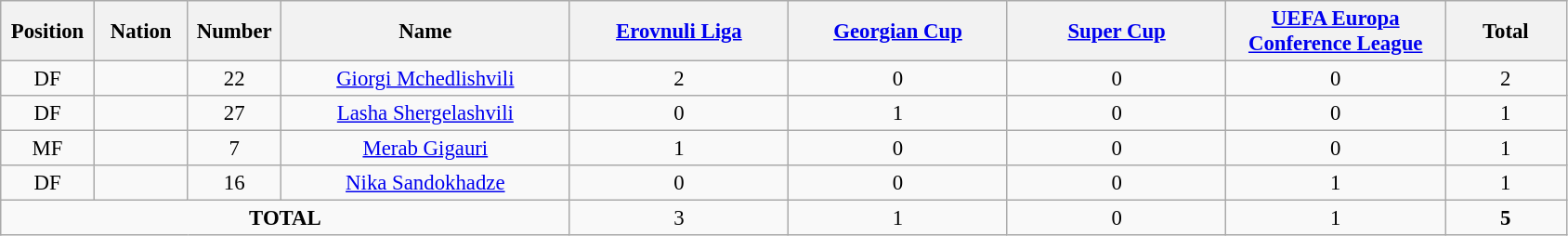<table class="wikitable" style="font-size: 95%; text-align: center;">
<tr>
<th width=60>Position</th>
<th width=60>Nation</th>
<th width=60>Number</th>
<th width=200>Name</th>
<th width=150><a href='#'>Erovnuli Liga</a></th>
<th width=150><a href='#'>Georgian Cup</a></th>
<th width=150><a href='#'>Super Cup</a></th>
<th width=150><a href='#'>UEFA Europa Conference League</a></th>
<th width=80>Total</th>
</tr>
<tr>
<td>DF</td>
<td></td>
<td>22</td>
<td><a href='#'>Giorgi Mchedlishvili</a></td>
<td>2</td>
<td>0</td>
<td>0</td>
<td>0</td>
<td>2</td>
</tr>
<tr>
<td>DF</td>
<td></td>
<td>27</td>
<td><a href='#'>Lasha Shergelashvili</a></td>
<td>0</td>
<td>1</td>
<td>0</td>
<td>0</td>
<td>1</td>
</tr>
<tr>
<td>MF</td>
<td></td>
<td>7</td>
<td><a href='#'>Merab Gigauri</a></td>
<td>1</td>
<td>0</td>
<td>0</td>
<td>0</td>
<td>1</td>
</tr>
<tr>
<td>DF</td>
<td></td>
<td>16</td>
<td><a href='#'>Nika Sandokhadze</a></td>
<td>0</td>
<td>0</td>
<td>0</td>
<td>1</td>
<td>1</td>
</tr>
<tr>
<td colspan="4"><strong>TOTAL</strong></td>
<td>3</td>
<td>1</td>
<td>0</td>
<td>1</td>
<td><strong>5</strong></td>
</tr>
</table>
